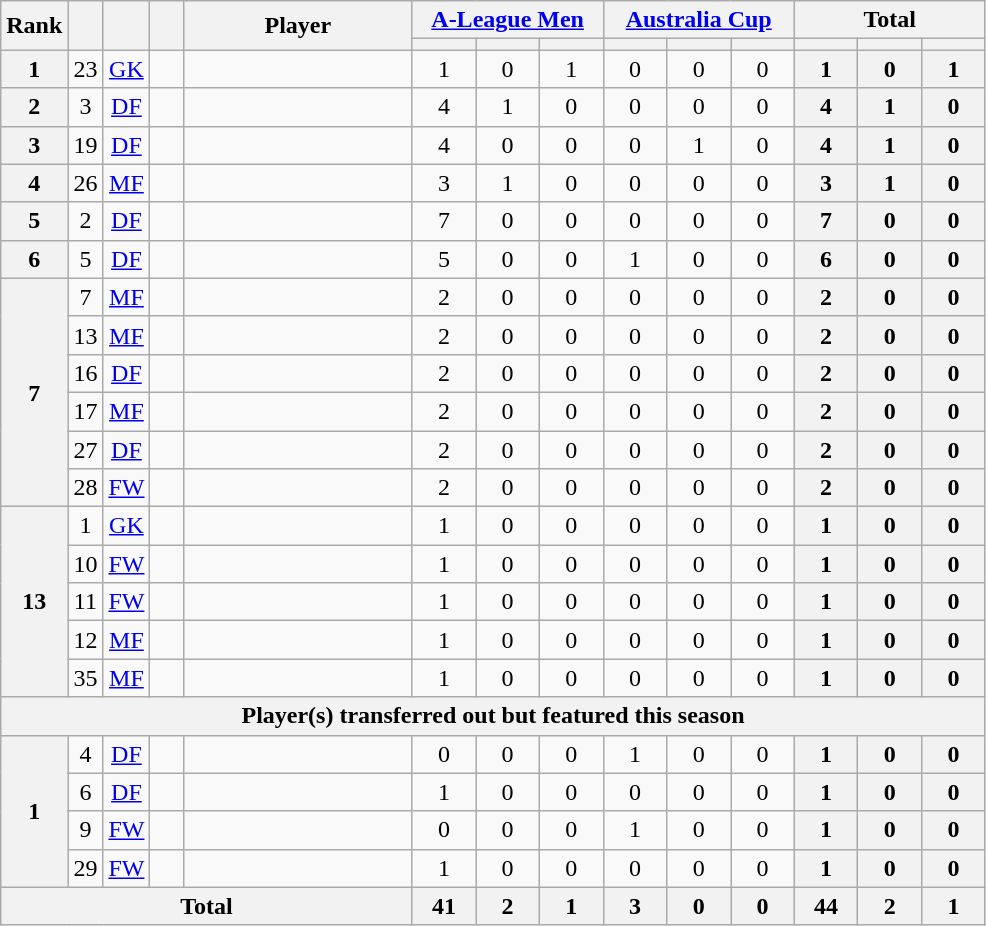<table class="wikitable sortable" style="text-align:center;">
<tr>
<th rowspan="2" width="15">Rank</th>
<th rowspan="2" width="15"></th>
<th rowspan="2" width="15"></th>
<th rowspan="2" width="15"></th>
<th rowspan="2" width="145">Player</th>
<th colspan="3" width="120"><a href='#'>A-League Men</a></th>
<th colspan="3" width="120"><a href='#'>Australia Cup</a></th>
<th colspan="3" width="120">Total</th>
</tr>
<tr>
<th style="width:30px"></th>
<th style="width:30px"></th>
<th style="width:30px"></th>
<th style="width:30px"></th>
<th style="width:30px"></th>
<th style="width:30px"></th>
<th style="width:30px"></th>
<th style="width:30px"></th>
<th style="width:30px"></th>
</tr>
<tr>
<th>1</th>
<td>23</td>
<td><a href='#'>GK</a></td>
<td></td>
<td align="left"><br></td>
<td>1</td>
<td>0</td>
<td>1<br></td>
<td>0</td>
<td>0</td>
<td>0<br></td>
<th>1</th>
<th>0</th>
<th>1</th>
</tr>
<tr>
<th>2</th>
<td>3</td>
<td><a href='#'>DF</a></td>
<td></td>
<td align="left"><br></td>
<td>4</td>
<td>1</td>
<td>0<br></td>
<td>0</td>
<td>0</td>
<td>0<br></td>
<th>4</th>
<th>1</th>
<th>0</th>
</tr>
<tr>
<th>3</th>
<td>19</td>
<td><a href='#'>DF</a></td>
<td></td>
<td align="left"><br></td>
<td>4</td>
<td>0</td>
<td>0<br></td>
<td>0</td>
<td>1</td>
<td>0<br></td>
<th>4</th>
<th>1</th>
<th>0</th>
</tr>
<tr>
<th>4</th>
<td>26</td>
<td><a href='#'>MF</a></td>
<td></td>
<td align="left"><br></td>
<td>3</td>
<td>1</td>
<td>0<br></td>
<td>0</td>
<td>0</td>
<td>0<br></td>
<th>3</th>
<th>1</th>
<th>0</th>
</tr>
<tr>
<th>5</th>
<td>2</td>
<td><a href='#'>DF</a></td>
<td></td>
<td align="left"><br></td>
<td>7</td>
<td>0</td>
<td>0<br></td>
<td>0</td>
<td>0</td>
<td>0<br></td>
<th>7</th>
<th>0</th>
<th>0</th>
</tr>
<tr>
<th>6</th>
<td>5</td>
<td><a href='#'>DF</a></td>
<td></td>
<td align="left"><br></td>
<td>5</td>
<td>0</td>
<td>0<br></td>
<td>1</td>
<td>0</td>
<td>0<br></td>
<th>6</th>
<th>0</th>
<th>0</th>
</tr>
<tr>
<th rowspan="6">7</th>
<td>7</td>
<td><a href='#'>MF</a></td>
<td></td>
<td align="left"><br></td>
<td>2</td>
<td>0</td>
<td>0<br></td>
<td>0</td>
<td>0</td>
<td>0<br></td>
<th>2</th>
<th>0</th>
<th>0</th>
</tr>
<tr>
<td>13</td>
<td><a href='#'>MF</a></td>
<td></td>
<td align="left"><br></td>
<td>2</td>
<td>0</td>
<td>0<br></td>
<td>0</td>
<td>0</td>
<td>0<br></td>
<th>2</th>
<th>0</th>
<th>0</th>
</tr>
<tr>
<td>16</td>
<td><a href='#'>DF</a></td>
<td></td>
<td align="left"><br></td>
<td>2</td>
<td>0</td>
<td>0<br></td>
<td>0</td>
<td>0</td>
<td>0<br></td>
<th>2</th>
<th>0</th>
<th>0</th>
</tr>
<tr>
<td>17</td>
<td><a href='#'>MF</a></td>
<td></td>
<td align="left"><br></td>
<td>2</td>
<td>0</td>
<td>0<br></td>
<td>0</td>
<td>0</td>
<td>0<br></td>
<th>2</th>
<th>0</th>
<th>0</th>
</tr>
<tr>
<td>27</td>
<td><a href='#'>DF</a></td>
<td></td>
<td align="left"><br></td>
<td>2</td>
<td>0</td>
<td>0<br></td>
<td>0</td>
<td>0</td>
<td>0<br></td>
<th>2</th>
<th>0</th>
<th>0</th>
</tr>
<tr>
<td>28</td>
<td><a href='#'>FW</a></td>
<td></td>
<td align="left"><br></td>
<td>2</td>
<td>0</td>
<td>0<br></td>
<td>0</td>
<td>0</td>
<td>0<br></td>
<th>2</th>
<th>0</th>
<th>0</th>
</tr>
<tr>
<th rowspan="5">13</th>
<td>1</td>
<td><a href='#'>GK</a></td>
<td></td>
<td align="left"><br></td>
<td>1</td>
<td>0</td>
<td>0<br></td>
<td>0</td>
<td>0</td>
<td>0<br></td>
<th>1</th>
<th>0</th>
<th>0</th>
</tr>
<tr>
<td>10</td>
<td><a href='#'>FW</a></td>
<td></td>
<td align="left"><br></td>
<td>1</td>
<td>0</td>
<td>0<br></td>
<td>0</td>
<td>0</td>
<td>0<br></td>
<th>1</th>
<th>0</th>
<th>0</th>
</tr>
<tr>
<td>11</td>
<td><a href='#'>FW</a></td>
<td></td>
<td align="left"><br></td>
<td>1</td>
<td>0</td>
<td>0<br></td>
<td>0</td>
<td>0</td>
<td>0<br></td>
<th>1</th>
<th>0</th>
<th>0</th>
</tr>
<tr>
<td>12</td>
<td><a href='#'>MF</a></td>
<td></td>
<td align="left"><br></td>
<td>1</td>
<td>0</td>
<td>0<br></td>
<td>0</td>
<td>0</td>
<td>0<br></td>
<th>1</th>
<th>0</th>
<th>0</th>
</tr>
<tr>
<td>35</td>
<td><a href='#'>MF</a></td>
<td></td>
<td align="left"><br></td>
<td>1</td>
<td>0</td>
<td>0<br></td>
<td>0</td>
<td>0</td>
<td>0<br></td>
<th>1</th>
<th>0</th>
<th>0</th>
</tr>
<tr>
<th colspan="14">Player(s) transferred out but featured this season</th>
</tr>
<tr>
<th rowspan="4">1</th>
<td>4</td>
<td><a href='#'>DF</a></td>
<td></td>
<td align="left"><br></td>
<td>0</td>
<td>0</td>
<td>0<br></td>
<td>1</td>
<td>0</td>
<td>0<br></td>
<th>1</th>
<th>0</th>
<th>0</th>
</tr>
<tr>
<td>6</td>
<td><a href='#'>DF</a></td>
<td></td>
<td align="left"><br></td>
<td>1</td>
<td>0</td>
<td>0<br></td>
<td>0</td>
<td>0</td>
<td>0<br></td>
<th>1</th>
<th>0</th>
<th>0</th>
</tr>
<tr>
<td>9</td>
<td><a href='#'>FW</a></td>
<td></td>
<td align="left"><br></td>
<td>0</td>
<td>0</td>
<td>0<br></td>
<td>1</td>
<td>0</td>
<td>0<br></td>
<th>1</th>
<th>0</th>
<th>0</th>
</tr>
<tr>
<td>29</td>
<td><a href='#'>FW</a></td>
<td></td>
<td align="left"><br></td>
<td>1</td>
<td>0</td>
<td>0<br></td>
<td>0</td>
<td>0</td>
<td>0<br></td>
<th>1</th>
<th>0</th>
<th>0</th>
</tr>
<tr>
<th colspan="5">Total<br></th>
<th>41</th>
<th>2</th>
<th>1<br></th>
<th>3</th>
<th>0</th>
<th>0<br></th>
<th>44</th>
<th>2</th>
<th>1</th>
</tr>
</table>
